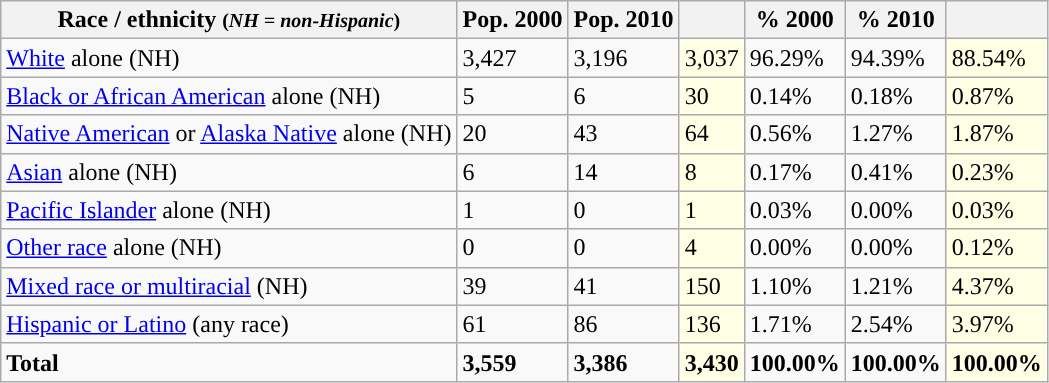<table class="wikitable">
<tr>
<th>Race / ethnicity <small>(<em>NH = non-Hispanic</em>)</small></th>
<th>Pop. 2000</th>
<th>Pop. 2010</th>
<th></th>
<th>% 2000</th>
<th>% 2010</th>
<th></th>
</tr>
<tr>
<td><a href='#'>White</a> alone (NH)</td>
<td>3,427</td>
<td>3,196</td>
<td style='background: #ffffe6;'>3,037</td>
<td>96.29%</td>
<td>94.39%</td>
<td style='background: #ffffe6;'>88.54%</td>
</tr>
<tr>
<td><a href='#'>Black or African American</a> alone (NH)</td>
<td>5</td>
<td>6</td>
<td style='background: #ffffe6;'>30</td>
<td>0.14%</td>
<td>0.18%</td>
<td style='background: #ffffe6;'>0.87%</td>
</tr>
<tr>
<td><a href='#'>Native American</a> or <a href='#'>Alaska Native</a> alone (NH)</td>
<td>20</td>
<td>43</td>
<td style='background: #ffffe6;'>64</td>
<td>0.56%</td>
<td>1.27%</td>
<td style='background: #ffffe6;'>1.87%</td>
</tr>
<tr>
<td><a href='#'>Asian</a> alone (NH)</td>
<td>6</td>
<td>14</td>
<td style='background: #ffffe6;'>8</td>
<td>0.17%</td>
<td>0.41%</td>
<td style='background: #ffffe6;'>0.23%</td>
</tr>
<tr>
<td><a href='#'>Pacific Islander</a> alone (NH)</td>
<td>1</td>
<td>0</td>
<td style='background: #ffffe6;'>1</td>
<td>0.03%</td>
<td>0.00%</td>
<td style='background: #ffffe6;'>0.03%</td>
</tr>
<tr>
<td><a href='#'>Other race</a> alone (NH)</td>
<td>0</td>
<td>0</td>
<td style='background: #ffffe6;'>4</td>
<td>0.00%</td>
<td>0.00%</td>
<td style='background: #ffffe6;'>0.12%</td>
</tr>
<tr>
<td><a href='#'>Mixed race or multiracial</a> (NH)</td>
<td>39</td>
<td>41</td>
<td style='background: #ffffe6;'>150</td>
<td>1.10%</td>
<td>1.21%</td>
<td style='background: #ffffe6;'>4.37%</td>
</tr>
<tr>
<td><a href='#'>Hispanic or Latino</a> (any race)</td>
<td>61</td>
<td>86</td>
<td style='background: #ffffe6;'>136</td>
<td>1.71%</td>
<td>2.54%</td>
<td style='background: #ffffe6;'>3.97%</td>
</tr>
<tr>
<td><strong>Total</strong></td>
<td><strong>3,559</strong></td>
<td><strong>3,386</strong></td>
<td style='background: #ffffe6;'><strong>3,430</strong></td>
<td><strong>100.00%</strong></td>
<td><strong>100.00%</strong></td>
<td style='background: #ffffe6;'><strong>100.00%</strong></td>
</tr>
</table>
